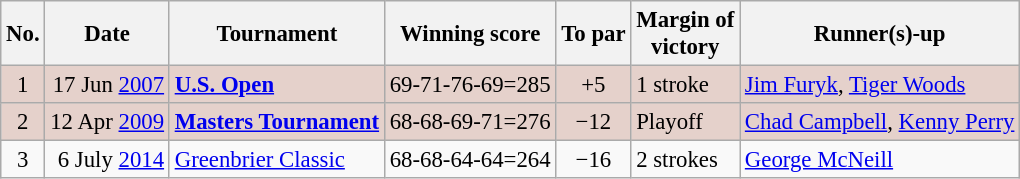<table class="wikitable" style="font-size:95%;">
<tr>
<th>No.</th>
<th>Date</th>
<th>Tournament</th>
<th>Winning score</th>
<th>To par</th>
<th>Margin of<br>victory</th>
<th>Runner(s)-up</th>
</tr>
<tr style="background:#e5d1cb;">
<td align=center>1</td>
<td align=right>17 Jun <a href='#'>2007</a></td>
<td><strong><a href='#'>U.S. Open</a></strong></td>
<td>69-71-76-69=285</td>
<td align=center>+5</td>
<td>1 stroke</td>
<td> <a href='#'>Jim Furyk</a>,  <a href='#'>Tiger Woods</a></td>
</tr>
<tr style="background:#e5d1cb;">
<td align=center>2</td>
<td align=right>12 Apr <a href='#'>2009</a></td>
<td><strong><a href='#'>Masters Tournament</a></strong></td>
<td>68-68-69-71=276</td>
<td align=center>−12</td>
<td>Playoff</td>
<td> <a href='#'>Chad Campbell</a>,  <a href='#'>Kenny Perry</a></td>
</tr>
<tr>
<td align=center>3</td>
<td align=right>6 July <a href='#'>2014</a></td>
<td><a href='#'>Greenbrier Classic</a></td>
<td>68-68-64-64=264</td>
<td align=center>−16</td>
<td>2 strokes</td>
<td> <a href='#'>George McNeill</a></td>
</tr>
</table>
